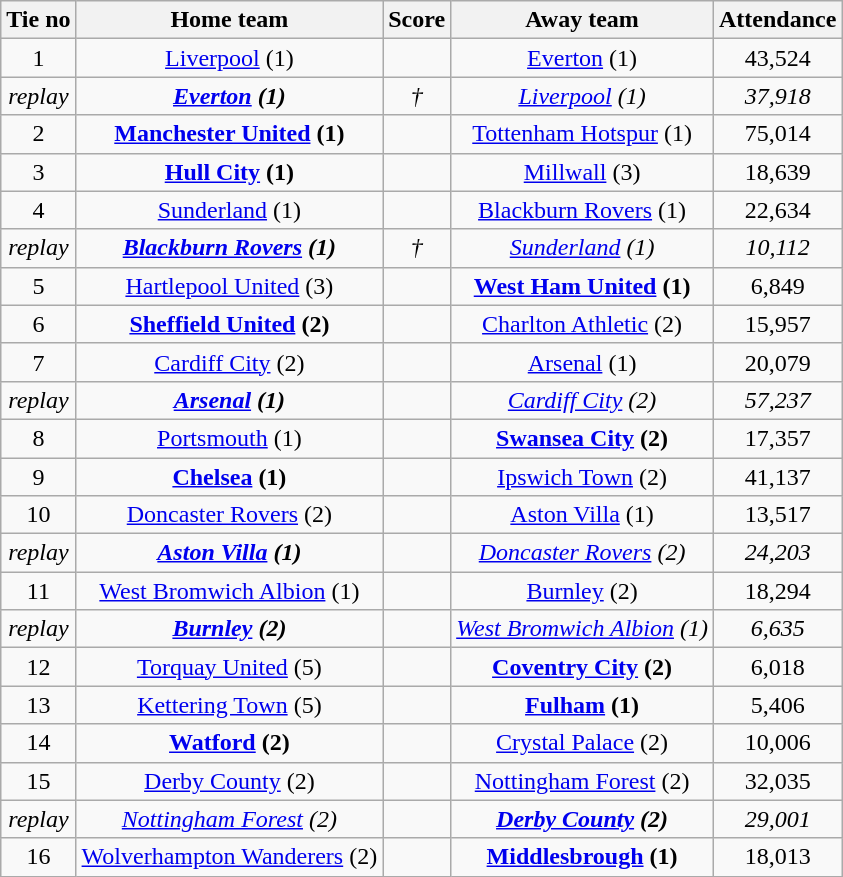<table class="wikitable" style="text-align: center">
<tr>
<th>Tie no</th>
<th>Home team</th>
<th>Score</th>
<th>Away team</th>
<th>Attendance</th>
</tr>
<tr>
<td>1</td>
<td><a href='#'>Liverpool</a> (1)</td>
<td></td>
<td><a href='#'>Everton</a> (1)</td>
<td>43,524</td>
</tr>
<tr>
<td><em>replay</em></td>
<td><strong><em><a href='#'>Everton</a> (1)</em></strong></td>
<td><em>†</em></td>
<td><em><a href='#'>Liverpool</a> (1)</em></td>
<td><em>37,918</em></td>
</tr>
<tr>
<td>2</td>
<td><strong><a href='#'>Manchester United</a> (1)</strong></td>
<td></td>
<td><a href='#'>Tottenham Hotspur</a> (1)</td>
<td>75,014</td>
</tr>
<tr>
<td>3</td>
<td><strong><a href='#'>Hull City</a> (1)</strong></td>
<td></td>
<td><a href='#'>Millwall</a> (3)</td>
<td>18,639</td>
</tr>
<tr>
<td>4</td>
<td><a href='#'>Sunderland</a> (1)</td>
<td></td>
<td><a href='#'>Blackburn Rovers</a> (1)</td>
<td>22,634</td>
</tr>
<tr>
<td><em>replay</em></td>
<td><strong><em><a href='#'>Blackburn Rovers</a> (1)</em></strong></td>
<td><em>†</em></td>
<td><em><a href='#'>Sunderland</a> (1)</em></td>
<td><em>10,112</em></td>
</tr>
<tr>
<td>5</td>
<td><a href='#'>Hartlepool United</a> (3)</td>
<td></td>
<td><strong><a href='#'>West Ham United</a> (1)</strong></td>
<td>6,849</td>
</tr>
<tr>
<td>6</td>
<td><strong><a href='#'>Sheffield United</a> (2)</strong></td>
<td></td>
<td><a href='#'>Charlton Athletic</a> (2)</td>
<td>15,957</td>
</tr>
<tr>
<td>7</td>
<td><a href='#'>Cardiff City</a> (2)</td>
<td></td>
<td><a href='#'>Arsenal</a> (1)</td>
<td>20,079</td>
</tr>
<tr>
<td><em>replay</em></td>
<td><strong><em><a href='#'>Arsenal</a> (1)</em></strong></td>
<td><em></em></td>
<td><em><a href='#'>Cardiff City</a> (2)</em></td>
<td><em>57,237</em></td>
</tr>
<tr>
<td>8</td>
<td><a href='#'>Portsmouth</a> (1)</td>
<td></td>
<td><strong><a href='#'>Swansea City</a> (2)</strong></td>
<td>17,357</td>
</tr>
<tr>
<td>9</td>
<td><strong><a href='#'>Chelsea</a> (1)</strong></td>
<td></td>
<td><a href='#'>Ipswich Town</a> (2)</td>
<td>41,137</td>
</tr>
<tr>
<td>10</td>
<td><a href='#'>Doncaster Rovers</a> (2)</td>
<td></td>
<td><a href='#'>Aston Villa</a> (1)</td>
<td>13,517</td>
</tr>
<tr>
<td><em>replay</em></td>
<td><strong><em><a href='#'>Aston Villa</a> (1)</em></strong></td>
<td><em></em></td>
<td><em><a href='#'>Doncaster Rovers</a> (2)</em></td>
<td><em>24,203</em></td>
</tr>
<tr>
<td>11</td>
<td><a href='#'>West Bromwich Albion</a> (1)</td>
<td></td>
<td><a href='#'>Burnley</a> (2)</td>
<td>18,294</td>
</tr>
<tr>
<td><em>replay</em></td>
<td><strong><em><a href='#'>Burnley</a> (2)</em></strong></td>
<td><em></em></td>
<td><em><a href='#'>West Bromwich Albion</a> (1)</em></td>
<td><em>6,635</em></td>
</tr>
<tr>
<td>12</td>
<td><a href='#'>Torquay United</a> (5)</td>
<td></td>
<td><strong><a href='#'>Coventry City</a> (2)</strong></td>
<td>6,018</td>
</tr>
<tr>
<td>13</td>
<td><a href='#'>Kettering Town</a> (5)</td>
<td></td>
<td><strong><a href='#'>Fulham</a> (1)</strong></td>
<td>5,406</td>
</tr>
<tr>
<td>14</td>
<td><strong><a href='#'>Watford</a> (2)</strong></td>
<td></td>
<td><a href='#'>Crystal Palace</a> (2)</td>
<td>10,006</td>
</tr>
<tr>
<td>15</td>
<td><a href='#'>Derby County</a> (2)</td>
<td></td>
<td><a href='#'>Nottingham Forest</a> (2)</td>
<td>32,035</td>
</tr>
<tr>
<td><em>replay</em></td>
<td><em><a href='#'>Nottingham Forest</a> (2)</em></td>
<td><em></em></td>
<td><strong><em><a href='#'>Derby County</a> (2)</em></strong></td>
<td><em>29,001</em></td>
</tr>
<tr>
<td>16</td>
<td><a href='#'>Wolverhampton Wanderers</a> (2)</td>
<td></td>
<td><strong><a href='#'>Middlesbrough</a> (1)</strong></td>
<td>18,013</td>
</tr>
</table>
